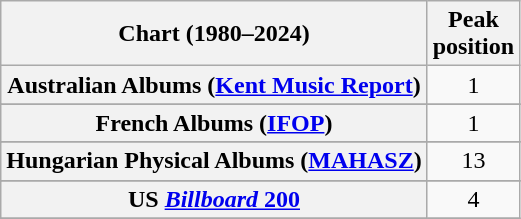<table class="wikitable sortable plainrowheaders" style="text-align:center">
<tr>
<th scope="col">Chart (1980–2024)</th>
<th scope="col">Peak<br>position</th>
</tr>
<tr>
<th scope="row">Australian Albums (<a href='#'>Kent Music Report</a>)</th>
<td>1</td>
</tr>
<tr>
</tr>
<tr>
</tr>
<tr>
</tr>
<tr>
</tr>
<tr>
</tr>
<tr>
<th scope="row">French Albums (<a href='#'>IFOP</a>)</th>
<td>1</td>
</tr>
<tr>
</tr>
<tr>
<th scope="row">Hungarian Physical Albums (<a href='#'>MAHASZ</a>)</th>
<td>13</td>
</tr>
<tr>
</tr>
<tr>
</tr>
<tr>
</tr>
<tr>
</tr>
<tr>
</tr>
<tr>
</tr>
<tr>
</tr>
<tr>
</tr>
<tr>
<th scope="row">US <a href='#'><em>Billboard</em> 200</a></th>
<td>4</td>
</tr>
<tr>
</tr>
</table>
